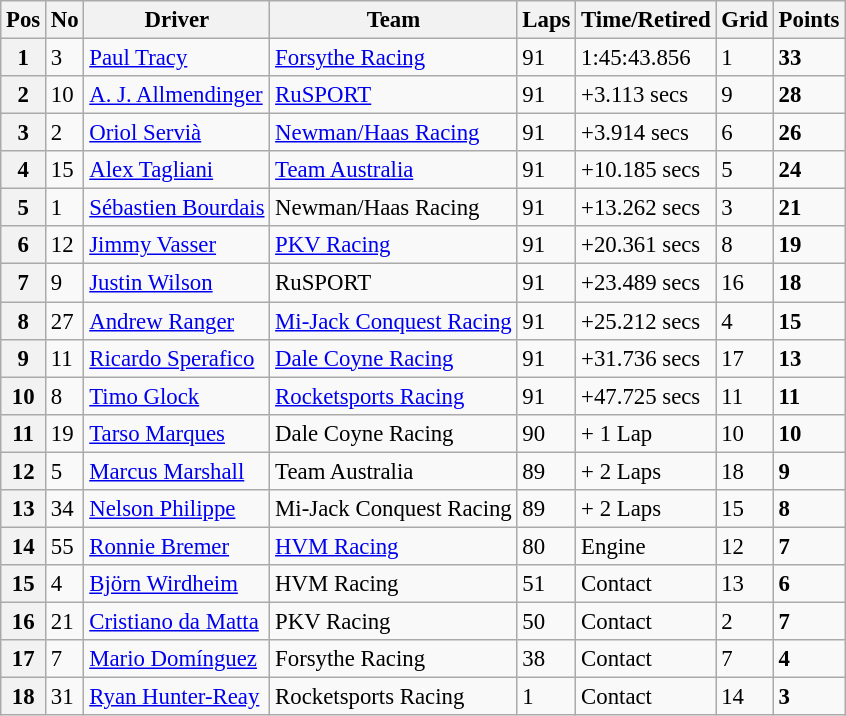<table class="wikitable" style="font-size:95%;">
<tr>
<th>Pos</th>
<th>No</th>
<th>Driver</th>
<th>Team</th>
<th>Laps</th>
<th>Time/Retired</th>
<th>Grid</th>
<th>Points</th>
</tr>
<tr>
<th>1</th>
<td>3</td>
<td> <a href='#'>Paul Tracy</a></td>
<td><a href='#'>Forsythe Racing</a></td>
<td>91</td>
<td>1:45:43.856</td>
<td>1</td>
<td><strong>33</strong></td>
</tr>
<tr>
<th>2</th>
<td>10</td>
<td> <a href='#'>A. J. Allmendinger</a></td>
<td><a href='#'>RuSPORT</a></td>
<td>91</td>
<td>+3.113 secs</td>
<td>9</td>
<td><strong>28</strong></td>
</tr>
<tr>
<th>3</th>
<td>2</td>
<td> <a href='#'>Oriol Servià</a></td>
<td><a href='#'>Newman/Haas Racing</a></td>
<td>91</td>
<td>+3.914 secs</td>
<td>6</td>
<td><strong>26</strong></td>
</tr>
<tr>
<th>4</th>
<td>15</td>
<td> <a href='#'>Alex Tagliani</a></td>
<td><a href='#'>Team Australia</a></td>
<td>91</td>
<td>+10.185 secs</td>
<td>5</td>
<td><strong>24</strong></td>
</tr>
<tr>
<th>5</th>
<td>1</td>
<td> <a href='#'>Sébastien Bourdais</a></td>
<td>Newman/Haas Racing</td>
<td>91</td>
<td>+13.262 secs</td>
<td>3</td>
<td><strong>21</strong></td>
</tr>
<tr>
<th>6</th>
<td>12</td>
<td> <a href='#'>Jimmy Vasser</a></td>
<td><a href='#'>PKV Racing</a></td>
<td>91</td>
<td>+20.361 secs</td>
<td>8</td>
<td><strong>19</strong></td>
</tr>
<tr>
<th>7</th>
<td>9</td>
<td> <a href='#'>Justin Wilson</a></td>
<td>RuSPORT</td>
<td>91</td>
<td>+23.489 secs</td>
<td>16</td>
<td><strong>18</strong></td>
</tr>
<tr>
<th>8</th>
<td>27</td>
<td> <a href='#'>Andrew Ranger</a></td>
<td><a href='#'>Mi-Jack Conquest Racing</a></td>
<td>91</td>
<td>+25.212 secs</td>
<td>4</td>
<td><strong>15</strong></td>
</tr>
<tr>
<th>9</th>
<td>11</td>
<td> <a href='#'>Ricardo Sperafico</a></td>
<td><a href='#'>Dale Coyne Racing</a></td>
<td>91</td>
<td>+31.736 secs</td>
<td>17</td>
<td><strong>13</strong></td>
</tr>
<tr>
<th>10</th>
<td>8</td>
<td> <a href='#'>Timo Glock</a></td>
<td><a href='#'>Rocketsports Racing</a></td>
<td>91</td>
<td>+47.725 secs</td>
<td>11</td>
<td><strong>11</strong></td>
</tr>
<tr>
<th>11</th>
<td>19</td>
<td> <a href='#'>Tarso Marques</a></td>
<td>Dale Coyne Racing</td>
<td>90</td>
<td>+ 1 Lap</td>
<td>10</td>
<td><strong>10</strong></td>
</tr>
<tr>
<th>12</th>
<td>5</td>
<td> <a href='#'>Marcus Marshall</a></td>
<td>Team Australia</td>
<td>89</td>
<td>+ 2 Laps</td>
<td>18</td>
<td><strong>9</strong></td>
</tr>
<tr>
<th>13</th>
<td>34</td>
<td> <a href='#'>Nelson Philippe</a></td>
<td>Mi-Jack Conquest Racing</td>
<td>89</td>
<td>+ 2 Laps</td>
<td>15</td>
<td><strong>8</strong></td>
</tr>
<tr>
<th>14</th>
<td>55</td>
<td> <a href='#'>Ronnie Bremer</a></td>
<td><a href='#'>HVM Racing</a></td>
<td>80</td>
<td>Engine</td>
<td>12</td>
<td><strong>7</strong></td>
</tr>
<tr>
<th>15</th>
<td>4</td>
<td> <a href='#'>Björn Wirdheim</a></td>
<td>HVM Racing</td>
<td>51</td>
<td>Contact</td>
<td>13</td>
<td><strong>6</strong></td>
</tr>
<tr>
<th>16</th>
<td>21</td>
<td> <a href='#'>Cristiano da Matta</a></td>
<td>PKV Racing</td>
<td>50</td>
<td>Contact</td>
<td>2</td>
<td><strong>7</strong></td>
</tr>
<tr>
<th>17</th>
<td>7</td>
<td> <a href='#'>Mario Domínguez</a></td>
<td>Forsythe Racing</td>
<td>38</td>
<td>Contact</td>
<td>7</td>
<td><strong>4</strong></td>
</tr>
<tr>
<th>18</th>
<td>31</td>
<td> <a href='#'>Ryan Hunter-Reay</a></td>
<td>Rocketsports Racing</td>
<td>1</td>
<td>Contact</td>
<td>14</td>
<td><strong>3</strong></td>
</tr>
</table>
